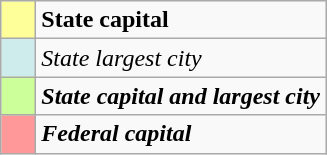<table class="wikitable">
<tr>
<td style="background:#ffff99; width:1em"></td>
<td><strong>State capital</strong></td>
</tr>
<tr>
<td style="background:#cfecec; width:1em"></td>
<td><em>State largest city</em></td>
</tr>
<tr>
<td style="background:#ccff99; width:1em"></td>
<td><strong><em>State capital and largest city</em></strong></td>
</tr>
<tr>
<td style="background:#ff9999; width:1em"></td>
<td><strong><em>Federal capital</em></strong></td>
</tr>
</table>
